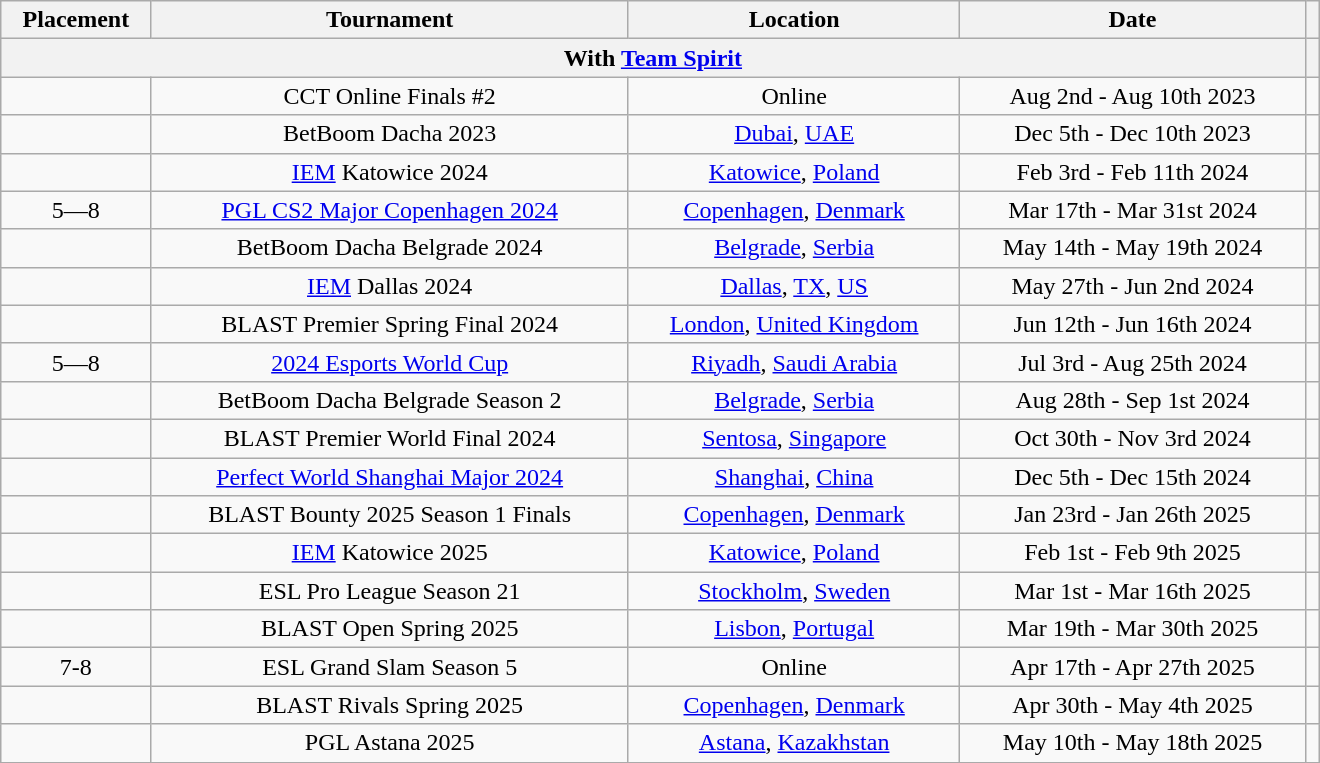<table class="wikitable" width="880"style="text-align:center">
<tr>
<th>Placement</th>
<th>Tournament</th>
<th>Location</th>
<th>Date</th>
<th></th>
</tr>
<tr>
<th colspan="4">With <a href='#'>Team Spirit</a></th>
<th></th>
</tr>
<tr>
<td></td>
<td>CCT Online Finals #2</td>
<td>Online</td>
<td>Aug 2nd - Aug 10th 2023</td>
<td></td>
</tr>
<tr>
<td></td>
<td>BetBoom Dacha 2023</td>
<td><a href='#'>Dubai</a>, <a href='#'>UAE</a></td>
<td>Dec 5th - Dec 10th 2023</td>
<td></td>
</tr>
<tr>
<td></td>
<td><a href='#'>IEM</a> Katowice 2024</td>
<td><a href='#'>Katowice</a>, <a href='#'>Poland</a></td>
<td>Feb 3rd - Feb 11th 2024</td>
<td></td>
</tr>
<tr>
<td>5—8</td>
<td><a href='#'>PGL CS2 Major Copenhagen 2024</a></td>
<td><a href='#'>Copenhagen</a>, <a href='#'>Denmark</a></td>
<td>Mar 17th - Mar 31st 2024</td>
<td></td>
</tr>
<tr>
<td></td>
<td>BetBoom Dacha Belgrade 2024</td>
<td><a href='#'>Belgrade</a>, <a href='#'>Serbia</a></td>
<td>May 14th - May 19th 2024</td>
<td></td>
</tr>
<tr>
<td></td>
<td><a href='#'>IEM</a> Dallas 2024</td>
<td><a href='#'>Dallas</a>, <a href='#'>TX</a>, <a href='#'>US</a></td>
<td>May 27th - Jun 2nd 2024</td>
<td></td>
</tr>
<tr>
<td></td>
<td>BLAST Premier Spring Final 2024</td>
<td><a href='#'>London</a>, <a href='#'>United Kingdom</a></td>
<td>Jun 12th - Jun 16th 2024</td>
<td></td>
</tr>
<tr>
<td>5—8</td>
<td><a href='#'>2024 Esports World Cup</a></td>
<td><a href='#'>Riyadh</a>, <a href='#'>Saudi Arabia</a></td>
<td>Jul 3rd - Aug 25th 2024</td>
<td></td>
</tr>
<tr>
<td></td>
<td>BetBoom Dacha Belgrade Season 2</td>
<td><a href='#'>Belgrade</a>, <a href='#'>Serbia</a></td>
<td>Aug 28th - Sep 1st 2024</td>
<td></td>
</tr>
<tr>
<td></td>
<td>BLAST Premier World Final 2024</td>
<td><a href='#'>Sentosa</a>, <a href='#'>Singapore</a></td>
<td>Oct 30th - Nov 3rd 2024</td>
<td></td>
</tr>
<tr>
<td></td>
<td><a href='#'>Perfect World Shanghai Major 2024</a></td>
<td><a href='#'>Shanghai</a>, <a href='#'>China</a></td>
<td>Dec 5th - Dec 15th 2024</td>
<td></td>
</tr>
<tr>
<td></td>
<td>BLAST Bounty 2025 Season 1 Finals</td>
<td><a href='#'>Copenhagen</a>, <a href='#'>Denmark</a></td>
<td>Jan 23rd - Jan 26th 2025</td>
<td></td>
</tr>
<tr>
<td></td>
<td><a href='#'>IEM</a> Katowice 2025</td>
<td><a href='#'>Katowice</a>, <a href='#'>Poland</a></td>
<td>Feb 1st - Feb 9th 2025</td>
<td></td>
</tr>
<tr>
<td></td>
<td>ESL Pro League Season 21</td>
<td><a href='#'>Stockholm</a>, <a href='#'>Sweden</a></td>
<td>Mar 1st - Mar 16th 2025</td>
<td></td>
</tr>
<tr>
<td></td>
<td>BLAST Open Spring 2025</td>
<td><a href='#'>Lisbon</a>, <a href='#'>Portugal</a></td>
<td>Mar 19th -  Mar 30th 2025</td>
<td></td>
</tr>
<tr>
<td>7-8</td>
<td>ESL Grand Slam Season 5</td>
<td>Online</td>
<td>Apr 17th - Apr 27th 2025</td>
<td></td>
</tr>
<tr>
<td></td>
<td>BLAST Rivals Spring 2025</td>
<td><a href='#'>Copenhagen</a>, <a href='#'>Denmark</a></td>
<td>Apr 30th - May 4th 2025</td>
<td></td>
</tr>
<tr>
<td></td>
<td>PGL Astana 2025</td>
<td><a href='#'>Astana</a>, <a href='#'>Kazakhstan</a></td>
<td>May 10th - May 18th 2025</td>
<td></td>
</tr>
<tr>
</tr>
</table>
